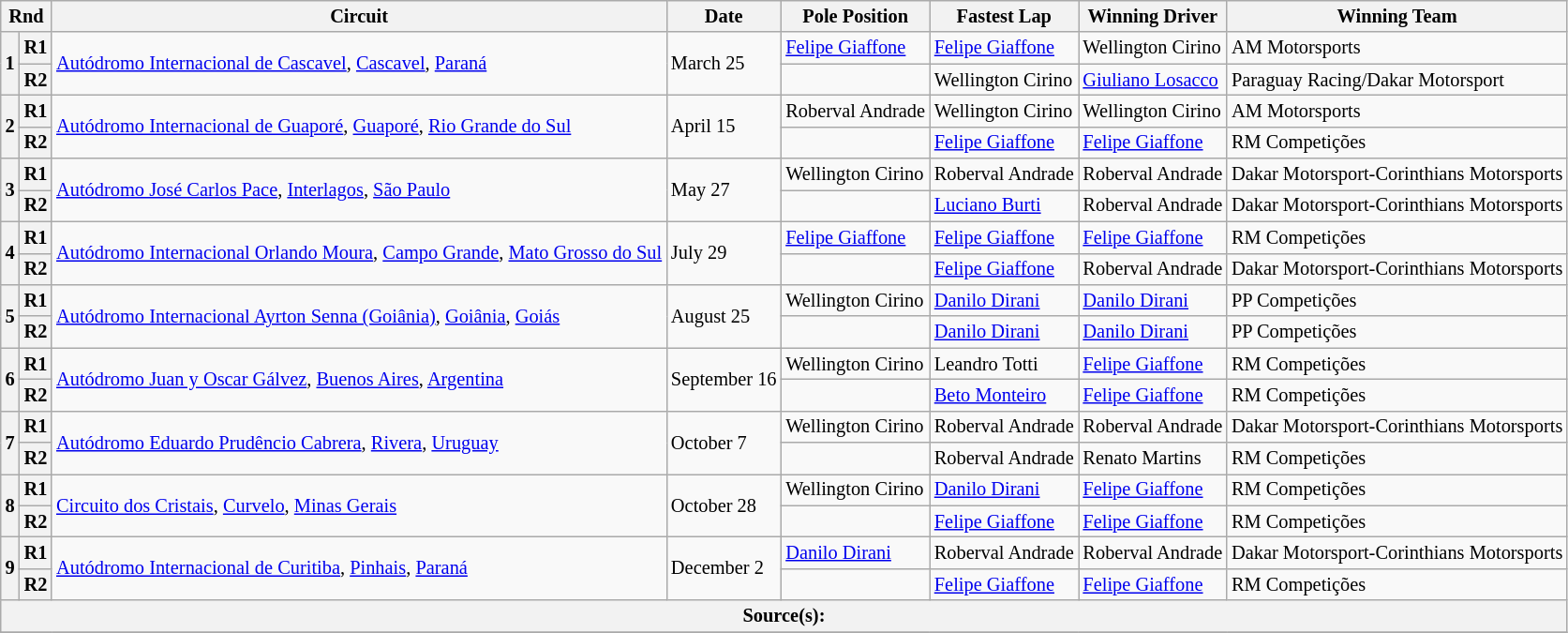<table class="wikitable" style="font-size: 85%;">
<tr>
<th colspan="2">Rnd</th>
<th>Circuit</th>
<th>Date</th>
<th>Pole Position</th>
<th>Fastest Lap</th>
<th>Winning Driver</th>
<th>Winning Team</th>
</tr>
<tr>
<th rowspan="2">1</th>
<th>R1</th>
<td rowspan="2"> <a href='#'>Autódromo Internacional de Cascavel</a>, <a href='#'>Cascavel</a>, <a href='#'>Paraná</a></td>
<td rowspan="2">March 25</td>
<td> <a href='#'>Felipe Giaffone</a></td>
<td> <a href='#'>Felipe Giaffone</a></td>
<td> Wellington Cirino</td>
<td>AM Motorsports</td>
</tr>
<tr>
<th>R2</th>
<td></td>
<td> Wellington Cirino</td>
<td> <a href='#'>Giuliano Losacco</a></td>
<td>Paraguay Racing/Dakar Motorsport</td>
</tr>
<tr>
<th rowspan="2">2</th>
<th>R1</th>
<td rowspan="2"> <a href='#'>Autódromo Internacional de Guaporé</a>, <a href='#'>Guaporé</a>, <a href='#'>Rio Grande do Sul</a></td>
<td rowspan="2">April 15</td>
<td> Roberval Andrade</td>
<td> Wellington Cirino</td>
<td> Wellington Cirino</td>
<td>AM Motorsports</td>
</tr>
<tr>
<th>R2</th>
<td></td>
<td> <a href='#'>Felipe Giaffone</a></td>
<td> <a href='#'>Felipe Giaffone</a></td>
<td>RM Competições</td>
</tr>
<tr>
<th rowspan="2">3</th>
<th>R1</th>
<td rowspan="2"> <a href='#'>Autódromo José Carlos Pace</a>, <a href='#'>Interlagos</a>, <a href='#'>São Paulo</a></td>
<td rowspan="2">May 27</td>
<td> Wellington Cirino</td>
<td> Roberval Andrade</td>
<td> Roberval Andrade</td>
<td>Dakar Motorsport-Corinthians Motorsports</td>
</tr>
<tr>
<th>R2</th>
<td></td>
<td> <a href='#'>Luciano Burti</a></td>
<td> Roberval Andrade</td>
<td>Dakar Motorsport-Corinthians Motorsports</td>
</tr>
<tr>
<th rowspan="2">4</th>
<th>R1</th>
<td rowspan="2"> <a href='#'>Autódromo Internacional Orlando Moura</a>, <a href='#'>Campo Grande</a>, <a href='#'>Mato Grosso do Sul</a></td>
<td rowspan="2">July 29</td>
<td> <a href='#'>Felipe Giaffone</a></td>
<td> <a href='#'>Felipe Giaffone</a></td>
<td> <a href='#'>Felipe Giaffone</a></td>
<td>RM Competições</td>
</tr>
<tr>
<th>R2</th>
<td></td>
<td> <a href='#'>Felipe Giaffone</a></td>
<td> Roberval Andrade</td>
<td>Dakar Motorsport-Corinthians Motorsports</td>
</tr>
<tr>
<th rowspan="2">5</th>
<th>R1</th>
<td rowspan="2"> <a href='#'>Autódromo Internacional Ayrton Senna (Goiânia)</a>, <a href='#'>Goiânia</a>, <a href='#'>Goiás</a></td>
<td rowspan="2">August 25</td>
<td> Wellington Cirino</td>
<td> <a href='#'>Danilo Dirani</a></td>
<td> <a href='#'>Danilo Dirani</a></td>
<td>PP Competições</td>
</tr>
<tr>
<th>R2</th>
<td></td>
<td> <a href='#'>Danilo Dirani</a></td>
<td> <a href='#'>Danilo Dirani</a></td>
<td>PP Competições</td>
</tr>
<tr>
<th rowspan="2">6</th>
<th>R1</th>
<td rowspan="2"> <a href='#'>Autódromo Juan y Oscar Gálvez</a>, <a href='#'>Buenos Aires</a>, <a href='#'>Argentina</a></td>
<td rowspan="2">September 16</td>
<td> Wellington Cirino</td>
<td> Leandro Totti</td>
<td> <a href='#'>Felipe Giaffone</a></td>
<td>RM Competições</td>
</tr>
<tr>
<th>R2</th>
<td></td>
<td> <a href='#'>Beto Monteiro</a></td>
<td> <a href='#'>Felipe Giaffone</a></td>
<td>RM Competições</td>
</tr>
<tr>
<th rowspan="2">7</th>
<th>R1</th>
<td rowspan="2"> <a href='#'>Autódromo Eduardo Prudêncio Cabrera</a>, <a href='#'>Rivera</a>, <a href='#'>Uruguay</a></td>
<td rowspan="2">October 7</td>
<td> Wellington Cirino</td>
<td> Roberval Andrade</td>
<td> Roberval Andrade</td>
<td>Dakar Motorsport-Corinthians Motorsports</td>
</tr>
<tr>
<th>R2</th>
<td></td>
<td> Roberval Andrade</td>
<td> Renato Martins</td>
<td>RM Competições</td>
</tr>
<tr>
<th rowspan="2">8</th>
<th>R1</th>
<td rowspan="2"> <a href='#'>Circuito dos Cristais</a>, <a href='#'>Curvelo</a>, <a href='#'>Minas Gerais</a></td>
<td rowspan="2">October 28</td>
<td> Wellington Cirino</td>
<td> <a href='#'>Danilo Dirani</a></td>
<td> <a href='#'>Felipe Giaffone</a></td>
<td>RM Competições</td>
</tr>
<tr>
<th>R2</th>
<td></td>
<td> <a href='#'>Felipe Giaffone</a></td>
<td> <a href='#'>Felipe Giaffone</a></td>
<td>RM Competições</td>
</tr>
<tr>
<th rowspan="2">9</th>
<th>R1</th>
<td rowspan="2"> <a href='#'>Autódromo Internacional de Curitiba</a>, <a href='#'>Pinhais</a>, <a href='#'>Paraná</a></td>
<td rowspan="2">December 2</td>
<td> <a href='#'>Danilo Dirani</a></td>
<td> Roberval Andrade</td>
<td> Roberval Andrade</td>
<td>Dakar Motorsport-Corinthians Motorsports</td>
</tr>
<tr>
<th>R2</th>
<td></td>
<td> <a href='#'>Felipe Giaffone</a></td>
<td> <a href='#'>Felipe Giaffone</a></td>
<td>RM Competições</td>
</tr>
<tr>
<th colspan="8">Source(s): </th>
</tr>
<tr>
</tr>
</table>
